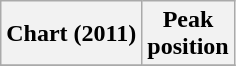<table class="wikitable sortable plainrowheaders" style="text-align:center">
<tr>
<th scope="col">Chart (2011)</th>
<th scope="col">Peak<br> position</th>
</tr>
<tr>
</tr>
</table>
